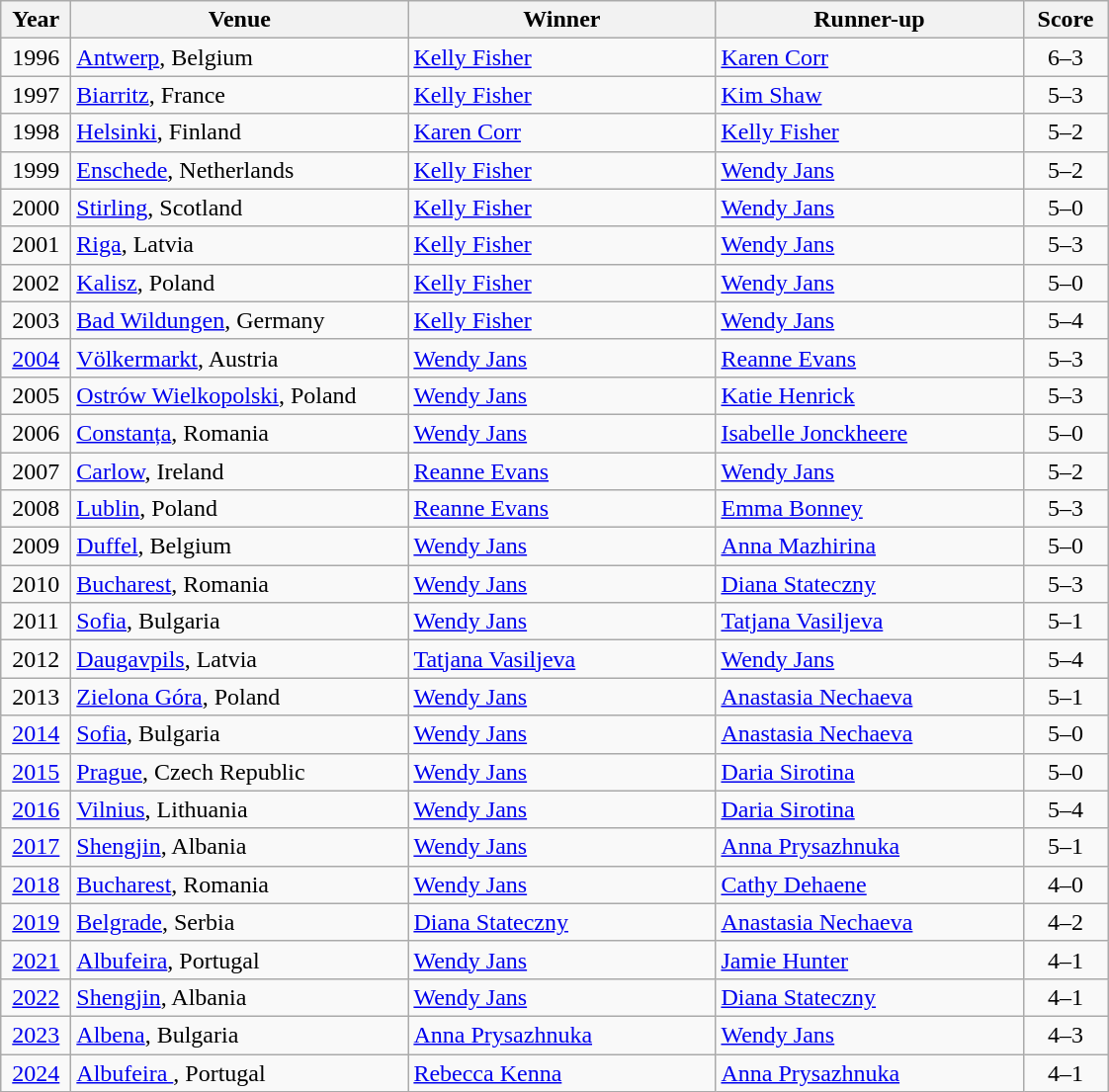<table class="wikitable">
<tr>
<th width=40>Year</th>
<th width=220>Venue</th>
<th width=200>Winner</th>
<th width=200>Runner-up</th>
<th width=50>Score</th>
</tr>
<tr>
<td align="center">1996</td>
<td> <a href='#'>Antwerp</a>, Belgium</td>
<td> <a href='#'>Kelly Fisher</a></td>
<td> <a href='#'>Karen Corr</a></td>
<td align="center">6–3</td>
</tr>
<tr>
<td align="center">1997</td>
<td> <a href='#'>Biarritz</a>, France</td>
<td> <a href='#'>Kelly Fisher</a></td>
<td> <a href='#'>Kim Shaw</a></td>
<td align="center">5–3</td>
</tr>
<tr>
<td align="center">1998</td>
<td> <a href='#'>Helsinki</a>, Finland</td>
<td> <a href='#'>Karen Corr</a></td>
<td> <a href='#'>Kelly Fisher</a></td>
<td align="center">5–2</td>
</tr>
<tr>
<td align="center">1999</td>
<td> <a href='#'>Enschede</a>, Netherlands</td>
<td> <a href='#'>Kelly Fisher</a></td>
<td> <a href='#'>Wendy Jans</a></td>
<td align="center">5–2</td>
</tr>
<tr>
<td align="center">2000</td>
<td> <a href='#'>Stirling</a>, Scotland</td>
<td> <a href='#'>Kelly Fisher</a></td>
<td> <a href='#'>Wendy Jans</a></td>
<td align="center">5–0</td>
</tr>
<tr>
<td align="center">2001</td>
<td> <a href='#'>Riga</a>, Latvia</td>
<td> <a href='#'>Kelly Fisher</a></td>
<td> <a href='#'>Wendy Jans</a></td>
<td align="center">5–3</td>
</tr>
<tr>
<td align="center">2002</td>
<td> <a href='#'>Kalisz</a>, Poland</td>
<td> <a href='#'>Kelly Fisher</a></td>
<td> <a href='#'>Wendy Jans</a></td>
<td align="center">5–0</td>
</tr>
<tr>
<td align="center">2003</td>
<td> <a href='#'>Bad Wildungen</a>, Germany</td>
<td> <a href='#'>Kelly Fisher</a></td>
<td> <a href='#'>Wendy Jans</a></td>
<td align="center">5–4</td>
</tr>
<tr>
<td align="center"><a href='#'>2004</a></td>
<td> <a href='#'>Völkermarkt</a>, Austria</td>
<td> <a href='#'>Wendy Jans</a></td>
<td> <a href='#'>Reanne Evans</a></td>
<td align="center">5–3</td>
</tr>
<tr>
<td align="center">2005</td>
<td> <a href='#'>Ostrów Wielkopolski</a>, Poland</td>
<td> <a href='#'>Wendy Jans</a></td>
<td> <a href='#'>Katie Henrick</a></td>
<td align="center">5–3</td>
</tr>
<tr>
<td align="center">2006</td>
<td> <a href='#'>Constanța</a>, Romania</td>
<td> <a href='#'>Wendy Jans</a></td>
<td> <a href='#'>Isabelle Jonckheere</a></td>
<td align="center">5–0</td>
</tr>
<tr>
<td align="center">2007</td>
<td> <a href='#'>Carlow</a>, Ireland</td>
<td> <a href='#'>Reanne Evans</a></td>
<td> <a href='#'>Wendy Jans</a></td>
<td align="center">5–2</td>
</tr>
<tr>
<td align="center">2008</td>
<td> <a href='#'>Lublin</a>, Poland</td>
<td> <a href='#'>Reanne Evans</a></td>
<td> <a href='#'>Emma Bonney</a></td>
<td align="center">5–3</td>
</tr>
<tr>
<td align="center">2009</td>
<td> <a href='#'>Duffel</a>, Belgium</td>
<td> <a href='#'>Wendy Jans</a></td>
<td> <a href='#'>Anna Mazhirina</a></td>
<td align="center">5–0</td>
</tr>
<tr>
<td align="center">2010</td>
<td> <a href='#'>Bucharest</a>, Romania</td>
<td> <a href='#'>Wendy Jans</a></td>
<td> <a href='#'>Diana Stateczny</a></td>
<td align="center">5–3</td>
</tr>
<tr>
<td align="center">2011</td>
<td> <a href='#'>Sofia</a>, Bulgaria</td>
<td> <a href='#'>Wendy Jans</a></td>
<td> <a href='#'>Tatjana Vasiljeva</a></td>
<td align="center">5–1</td>
</tr>
<tr>
<td align="center">2012</td>
<td> <a href='#'>Daugavpils</a>, Latvia</td>
<td> <a href='#'>Tatjana Vasiljeva</a></td>
<td> <a href='#'>Wendy Jans</a></td>
<td align="center">5–4</td>
</tr>
<tr>
<td align="center">2013</td>
<td> <a href='#'>Zielona Góra</a>, Poland</td>
<td> <a href='#'>Wendy Jans</a></td>
<td> <a href='#'>Anastasia Nechaeva</a></td>
<td align="center">5–1</td>
</tr>
<tr>
<td align="center"><a href='#'>2014</a></td>
<td> <a href='#'>Sofia</a>, Bulgaria</td>
<td> <a href='#'>Wendy Jans</a></td>
<td> <a href='#'>Anastasia Nechaeva</a></td>
<td align="center">5–0</td>
</tr>
<tr>
<td align="center"><a href='#'>2015</a></td>
<td> <a href='#'>Prague</a>, Czech Republic</td>
<td> <a href='#'>Wendy Jans</a></td>
<td> <a href='#'>Daria Sirotina</a></td>
<td align="center">5–0</td>
</tr>
<tr>
<td align = "center"><a href='#'>2016</a></td>
<td> <a href='#'>Vilnius</a>, Lithuania</td>
<td> <a href='#'>Wendy Jans</a></td>
<td> <a href='#'>Daria Sirotina</a></td>
<td align="center">5–4</td>
</tr>
<tr>
<td align = "center"><a href='#'>2017</a></td>
<td> <a href='#'>Shengjin</a>, Albania</td>
<td> <a href='#'>Wendy Jans</a></td>
<td> <a href='#'>Anna Prysazhnuka</a></td>
<td align="center">5–1</td>
</tr>
<tr>
<td align = "center"><a href='#'>2018</a></td>
<td> <a href='#'>Bucharest</a>, Romania</td>
<td> <a href='#'>Wendy Jans</a></td>
<td> <a href='#'>Cathy Dehaene</a></td>
<td align="center">4–0</td>
</tr>
<tr>
<td align = "center"><a href='#'>2019</a></td>
<td> <a href='#'>Belgrade</a>, Serbia</td>
<td> <a href='#'>Diana Stateczny</a></td>
<td> <a href='#'>Anastasia Nechaeva</a></td>
<td align="center">4–2</td>
</tr>
<tr>
<td align = "center"><a href='#'>2021</a></td>
<td> <a href='#'>Albufeira</a>, Portugal</td>
<td> <a href='#'>Wendy Jans</a></td>
<td> <a href='#'>Jamie Hunter</a></td>
<td align="center">4–1</td>
</tr>
<tr>
<td align = "center"><a href='#'>2022</a></td>
<td> <a href='#'>Shengjin</a>, Albania</td>
<td> <a href='#'>Wendy Jans</a></td>
<td> <a href='#'>Diana Stateczny</a></td>
<td align="center">4–1</td>
</tr>
<tr>
<td align = "center"><a href='#'>2023</a></td>
<td> <a href='#'>Albena</a>, Bulgaria</td>
<td> <a href='#'>Anna Prysazhnuka</a></td>
<td> <a href='#'>Wendy Jans</a></td>
<td align="center">4–3</td>
</tr>
<tr>
<td align = "center"><a href='#'>2024</a></td>
<td> <a href='#'>Albufeira </a>, Portugal</td>
<td> <a href='#'>Rebecca Kenna</a></td>
<td> <a href='#'>Anna Prysazhnuka</a></td>
<td align="center">4–1</td>
</tr>
</table>
